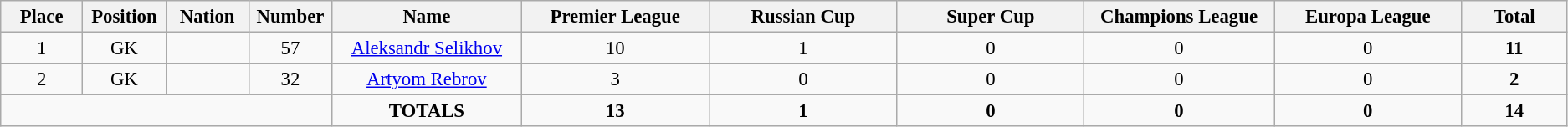<table class="wikitable" style="font-size: 95%; text-align: center;">
<tr>
<th width=60>Place</th>
<th width=60>Position</th>
<th width=60>Nation</th>
<th width=60>Number</th>
<th width=150>Name</th>
<th width=150>Premier League</th>
<th width=150>Russian Cup</th>
<th width=150>Super Cup</th>
<th width=150>Champions League</th>
<th width=150>Europa League</th>
<th width=80>Total</th>
</tr>
<tr>
<td>1</td>
<td>GK</td>
<td></td>
<td>57</td>
<td><a href='#'>Aleksandr Selikhov</a></td>
<td>10</td>
<td>1</td>
<td>0</td>
<td>0</td>
<td>0</td>
<td><strong>11</strong></td>
</tr>
<tr>
<td>2</td>
<td>GK</td>
<td></td>
<td>32</td>
<td><a href='#'>Artyom Rebrov</a></td>
<td>3</td>
<td>0</td>
<td>0</td>
<td>0</td>
<td>0</td>
<td><strong>2</strong></td>
</tr>
<tr>
<td colspan="4"></td>
<td><strong>TOTALS</strong></td>
<td><strong>13</strong></td>
<td><strong>1</strong></td>
<td><strong>0</strong></td>
<td><strong>0</strong></td>
<td><strong>0</strong></td>
<td><strong>14</strong></td>
</tr>
</table>
